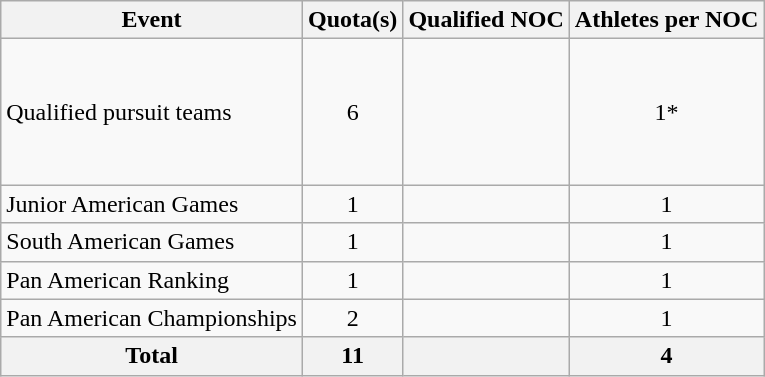<table class="wikitable">
<tr>
<th>Event</th>
<th>Quota(s)</th>
<th>Qualified NOC</th>
<th>Athletes per NOC</th>
</tr>
<tr>
<td>Qualified pursuit teams</td>
<td style="text-align:center;">6</td>
<td><br><br><br><br><br></td>
<td align=center>1*</td>
</tr>
<tr>
<td>Junior American Games</td>
<td style="text-align:center;">1</td>
<td></td>
<td align=center>1</td>
</tr>
<tr>
<td>South American Games</td>
<td style="text-align:center;">1</td>
<td></td>
<td align=center>1</td>
</tr>
<tr>
<td>Pan American Ranking</td>
<td style="text-align:center;">1</td>
<td></td>
<td align=center>1</td>
</tr>
<tr>
<td>Pan American Championships</td>
<td style="text-align:center;">2</td>
<td><br></td>
<td align=center>1</td>
</tr>
<tr>
<th>Total</th>
<th>11</th>
<th></th>
<th>4</th>
</tr>
</table>
